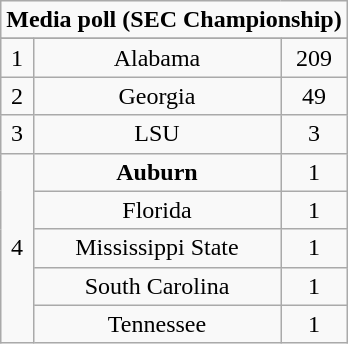<table class="wikitable">
<tr align="center">
<td align="center" Colspan="3"><strong>Media poll (SEC Championship)</strong></td>
</tr>
<tr align="center">
</tr>
<tr align="center">
<td>1</td>
<td>Alabama</td>
<td>209</td>
</tr>
<tr align="center">
<td>2</td>
<td>Georgia</td>
<td>49</td>
</tr>
<tr align="center">
<td>3</td>
<td>LSU</td>
<td>3</td>
</tr>
<tr align="center">
<td rowspan="5">4</td>
<td><strong>Auburn</strong></td>
<td>1</td>
</tr>
<tr align="center">
<td>Florida</td>
<td>1</td>
</tr>
<tr align="center">
<td>Mississippi State</td>
<td>1</td>
</tr>
<tr align="center">
<td>South Carolina</td>
<td>1</td>
</tr>
<tr align="center">
<td>Tennessee</td>
<td>1</td>
</tr>
</table>
